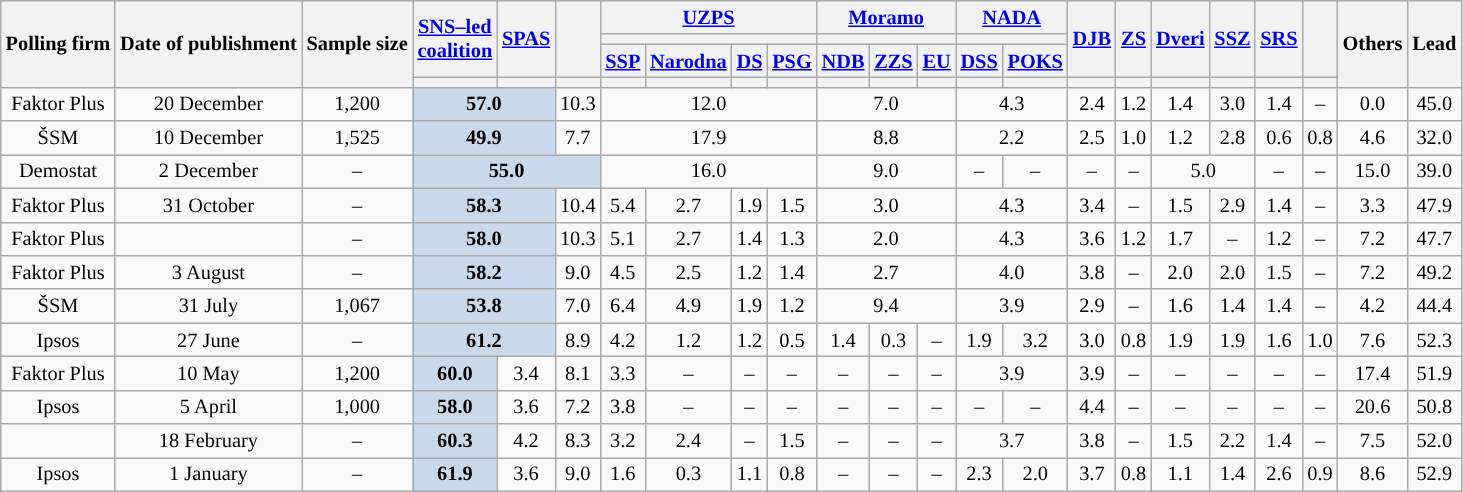<table class="wikitable" style="text-align:center; font-size:85%; line-height:16px; margin-bottom:0">
<tr>
<th rowspan="4">Polling firm</th>
<th rowspan="4">Date of publishment</th>
<th rowspan="4">Sample size</th>
<th rowspan="3"><a href='#'>SNS–led<br>coalition</a></th>
<th rowspan="3"><a href='#'>SPAS</a></th>
<th rowspan="3"></th>
<th colspan="4"><a href='#'>UZPS</a></th>
<th colspan="3"><a href='#'>Moramo</a></th>
<th colspan="2"><a href='#'>NADA</a></th>
<th rowspan="3"><a href='#'>DJB</a></th>
<th rowspan="3"><a href='#'>ZS</a></th>
<th rowspan="3"><a href='#'>Dveri</a></th>
<th rowspan="3"><a href='#'>SSZ</a></th>
<th rowspan="3"><a href='#'>SRS</a></th>
<th rowspan="3"></th>
<th rowspan="4">Others</th>
<th rowspan="4">Lead</th>
</tr>
<tr>
<th colspan="4" style="background:"></th>
<th colspan="3" style="background:"></th>
<th colspan="2" style="background:"></th>
</tr>
<tr>
<th><a href='#'>SSP</a></th>
<th><a href='#'>Narodna</a></th>
<th><a href='#'>DS</a></th>
<th><a href='#'>PSG</a></th>
<th><a href='#'>NDB</a></th>
<th><a href='#'>ZZS</a></th>
<th><a href='#'>EU</a></th>
<th><a href='#'>DSS</a></th>
<th><a href='#'>POKS</a></th>
</tr>
<tr>
<th style="background:"></th>
<th style="background:"></th>
<th style="background:"></th>
<th style="background:"></th>
<th style="background:"></th>
<th style="background:"></th>
<th style="background:"></th>
<th style="background:"></th>
<th style="background:"></th>
<th style="background:"></th>
<th style="background:"></th>
<th style="background:"></th>
<th style="background:"></th>
<th style="background:"></th>
<th style="background:"></th>
<th style="background:"></th>
<th style="background:"></th>
<th style="background:"></th>
</tr>
<tr>
<td>Faktor Plus</td>
<td>20 December</td>
<td>1,200</td>
<td colspan="2" style="background:#C8D9EC"><strong>57.0</strong></td>
<td>10.3</td>
<td colspan="4">12.0</td>
<td colspan="3">7.0</td>
<td colspan="2">4.3</td>
<td>2.4</td>
<td>1.2</td>
<td>1.4</td>
<td>3.0</td>
<td>1.4</td>
<td>–</td>
<td>0.0</td>
<td style="background:">45.0</td>
</tr>
<tr>
<td>ŠSM</td>
<td>10 December</td>
<td>1,525</td>
<td colspan="2" style="background:#C8D9EC"><strong>49.9</strong></td>
<td>7.7</td>
<td colspan="4">17.9</td>
<td colspan="3">8.8</td>
<td colspan="2">2.2</td>
<td>2.5</td>
<td>1.0</td>
<td>1.2</td>
<td>2.8</td>
<td>0.6</td>
<td>0.8</td>
<td>4.6</td>
<td style="background:">32.0</td>
</tr>
<tr>
<td>Demostat</td>
<td>2 December</td>
<td>–</td>
<td colspan="3" style="background:#C8D9EC"><strong>55.0</strong></td>
<td colspan="4">16.0</td>
<td colspan="3">9.0</td>
<td>–</td>
<td>–</td>
<td>–</td>
<td>–</td>
<td colspan="2">5.0</td>
<td>–</td>
<td>–</td>
<td>15.0</td>
<td style="background:">39.0</td>
</tr>
<tr>
<td>Faktor Plus</td>
<td>31 October</td>
<td>–</td>
<td colspan="2" style="background:#C8D9EC"><strong>58.3</strong></td>
<td>10.4</td>
<td>5.4</td>
<td>2.7</td>
<td>1.9</td>
<td>1.5</td>
<td colspan="3">3.0</td>
<td colspan="2">4.3</td>
<td>3.4</td>
<td>–</td>
<td>1.5</td>
<td>2.9</td>
<td>1.4</td>
<td>–</td>
<td>3.3</td>
<td style="background:">47.9</td>
</tr>
<tr>
<td>Faktor Plus</td>
<td></td>
<td>–</td>
<td colspan="2" style="background:#C8D9EC"><strong>58.0</strong></td>
<td>10.3</td>
<td>5.1</td>
<td>2.7</td>
<td>1.4</td>
<td>1.3</td>
<td colspan="3">2.0</td>
<td colspan="2">4.3</td>
<td>3.6</td>
<td>1.2</td>
<td>1.7</td>
<td>–</td>
<td>1.2</td>
<td>–</td>
<td>7.2</td>
<td style="background:">47.7</td>
</tr>
<tr>
<td>Faktor Plus</td>
<td>3 August</td>
<td>–</td>
<td colspan="2" style="background:#C8D9EC"><strong>58.2</strong></td>
<td>9.0</td>
<td>4.5</td>
<td>2.5</td>
<td>1.2</td>
<td>1.4</td>
<td colspan="3">2.7</td>
<td colspan="2">4.0</td>
<td>3.8</td>
<td>–</td>
<td>2.0</td>
<td>2.0</td>
<td>1.5</td>
<td>–</td>
<td>7.2</td>
<td style="background:">49.2</td>
</tr>
<tr>
<td>ŠSM</td>
<td>31 July</td>
<td>1,067</td>
<td colspan="2" style="background:#C8D9EC"><strong>53.8</strong></td>
<td>7.0</td>
<td>6.4</td>
<td>4.9</td>
<td>1.9</td>
<td>1.2</td>
<td colspan="3">9.4</td>
<td colspan="2">3.9</td>
<td>2.9</td>
<td>–</td>
<td>1.6</td>
<td>1.4</td>
<td>1.4</td>
<td>–</td>
<td>4.2</td>
<td style="background:">44.4</td>
</tr>
<tr>
<td>Ipsos</td>
<td>27 June</td>
<td>–</td>
<td colspan="2" style="background:#C8D9EC"><strong>61.2</strong></td>
<td>8.9</td>
<td>4.2</td>
<td>1.2</td>
<td>1.2</td>
<td>0.5</td>
<td>1.4</td>
<td>0.3</td>
<td>–</td>
<td>1.9</td>
<td>3.2</td>
<td>3.0</td>
<td>0.8</td>
<td>1.9</td>
<td>1.9</td>
<td>1.6</td>
<td>1.0</td>
<td>7.6</td>
<td style="background:">52.3</td>
</tr>
<tr>
<td>Faktor Plus</td>
<td>10 May</td>
<td>1,200</td>
<td style="background:#C8D9EC"><strong>60.0</strong></td>
<td>3.4</td>
<td>8.1</td>
<td>3.3</td>
<td>–</td>
<td>–</td>
<td>–</td>
<td>–</td>
<td>–</td>
<td>–</td>
<td colspan="2">3.9</td>
<td>3.9</td>
<td>–</td>
<td>–</td>
<td>–</td>
<td>–</td>
<td>–</td>
<td>17.4</td>
<td style="background:">51.9</td>
</tr>
<tr>
<td>Ipsos</td>
<td>5 April</td>
<td>1,000</td>
<td style="background:#C8D9EC"><strong>58.0</strong></td>
<td>3.6</td>
<td>7.2</td>
<td>3.8</td>
<td>–</td>
<td>–</td>
<td>–</td>
<td>–</td>
<td>–</td>
<td>–</td>
<td>–</td>
<td>–</td>
<td>4.4</td>
<td>–</td>
<td>–</td>
<td>–</td>
<td>–</td>
<td>–</td>
<td>20.6</td>
<td style="background:">50.8</td>
</tr>
<tr>
<td></td>
<td>18 February</td>
<td>–</td>
<td style="background:#C8D9EC"><strong>60.3</strong></td>
<td>4.2</td>
<td>8.3</td>
<td>3.2</td>
<td>2.4</td>
<td>–</td>
<td>1.5</td>
<td>–</td>
<td>–</td>
<td>–</td>
<td colspan="2">3.7</td>
<td>3.8</td>
<td>–</td>
<td>1.5</td>
<td>2.2</td>
<td>1.4</td>
<td>–</td>
<td>7.5</td>
<td style="background:">52.0</td>
</tr>
<tr>
<td>Ipsos</td>
<td>1 January</td>
<td>–</td>
<td style="background:#C8D9EC"><strong>61.9</strong></td>
<td>3.6</td>
<td>9.0</td>
<td>1.6</td>
<td>0.3</td>
<td>1.1</td>
<td>0.8</td>
<td>–</td>
<td>–</td>
<td>–</td>
<td>2.3</td>
<td>2.0</td>
<td>3.7</td>
<td>0.8</td>
<td>1.1</td>
<td>1.4</td>
<td>2.6</td>
<td>0.9</td>
<td>8.6</td>
<td style="background:">52.9</td>
</tr>
</table>
